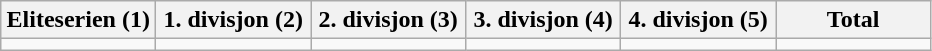<table class="wikitable">
<tr>
<th width="16.6%">Eliteserien (1)</th>
<th width="16.6%">1. divisjon (2)</th>
<th width="16.6%">2. divisjon (3)</th>
<th width="16.6%">3. divisjon (4)</th>
<th width="16.6%">4. divisjon (5)</th>
<th width="16.6%">Total</th>
</tr>
<tr>
<td></td>
<td></td>
<td></td>
<td></td>
<td></td>
<td></td>
</tr>
</table>
